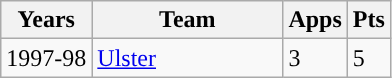<table class="wikitable" style="text-align:left;">
<tr>
<th>Years</th>
<th width=120px>Team</th>
<th>Apps</th>
<th>Pts</th>
</tr>
<tr>
<td>1997-98</td>
<td><a href='#'>Ulster</a></td>
<td>3</td>
<td>5</td>
</tr>
</table>
